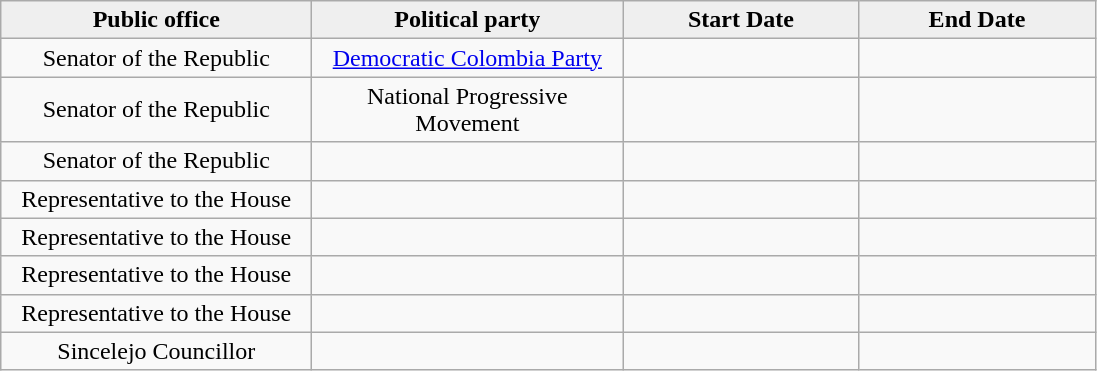<table class="wikitable sortable" border="2" style="text-align:center">
<tr bgcolor="#efefef">
<td width="200"><strong>Public office</strong></td>
<td width="200"><strong>Political party</strong></td>
<td width="150"><strong>Start Date</strong></td>
<td width="150"><strong>End Date</strong></td>
</tr>
<tr align="center">
<td>Senator of the Republic</td>
<td><a href='#'>Democratic Colombia Party</a></td>
<td></td>
<td></td>
</tr>
<tr align="center">
<td>Senator of the Republic</td>
<td>National Progressive Movement</td>
<td></td>
<td></td>
</tr>
<tr align="center">
<td>Senator of the Republic</td>
<td></td>
<td></td>
<td></td>
</tr>
<tr align="center">
<td>Representative to the House</td>
<td></td>
<td></td>
<td></td>
</tr>
<tr align="center">
<td>Representative to the House</td>
<td></td>
<td></td>
<td></td>
</tr>
<tr align="center">
<td>Representative to the House</td>
<td></td>
<td></td>
<td></td>
</tr>
<tr align="center">
<td>Representative to the House</td>
<td></td>
<td></td>
<td></td>
</tr>
<tr align="center">
<td>Sincelejo Councillor</td>
<td></td>
<td></td>
<td></td>
</tr>
</table>
